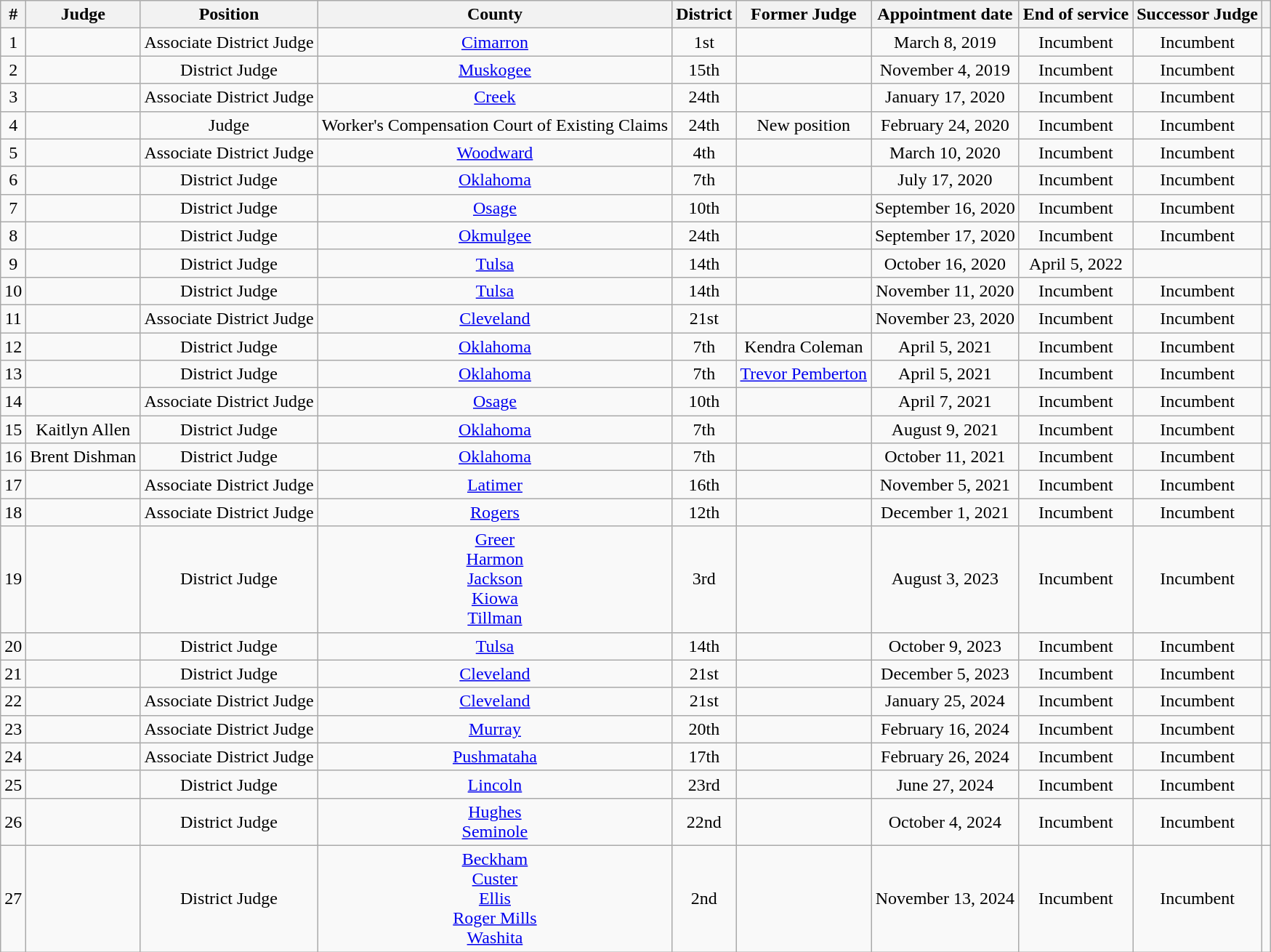<table class="wikitable sortable  mw-collapsible mw-collapsed">
<tr>
<th>#</th>
<th>Judge</th>
<th>Position</th>
<th>County</th>
<th>District</th>
<th>Former Judge</th>
<th>Appointment date</th>
<th>End of service</th>
<th>Successor Judge</th>
<th class="unsortable"></th>
</tr>
<tr style="text-align:center">
<td>1</td>
<td></td>
<td>Associate District Judge</td>
<td><a href='#'>Cimarron</a></td>
<td>1st</td>
<td></td>
<td>March 8, 2019</td>
<td>Incumbent</td>
<td>Incumbent</td>
<td></td>
</tr>
<tr style="text-align:center">
<td>2</td>
<td></td>
<td>District Judge</td>
<td><a href='#'>Muskogee</a></td>
<td>15th</td>
<td></td>
<td>November 4, 2019</td>
<td>Incumbent</td>
<td>Incumbent</td>
<td></td>
</tr>
<tr style="text-align:center">
<td>3</td>
<td></td>
<td>Associate District Judge</td>
<td><a href='#'>Creek</a></td>
<td>24th</td>
<td></td>
<td>January 17, 2020</td>
<td>Incumbent</td>
<td>Incumbent</td>
<td></td>
</tr>
<tr style="text-align:center">
<td>4</td>
<td></td>
<td>Judge</td>
<td>Worker's Compensation Court of Existing Claims</td>
<td>24th</td>
<td>New position</td>
<td>February 24, 2020</td>
<td>Incumbent</td>
<td>Incumbent</td>
<td></td>
</tr>
<tr style="text-align:center">
<td>5</td>
<td></td>
<td>Associate District Judge</td>
<td><a href='#'>Woodward</a></td>
<td>4th</td>
<td></td>
<td>March 10, 2020</td>
<td>Incumbent</td>
<td>Incumbent</td>
<td></td>
</tr>
<tr style="text-align:center">
<td>6</td>
<td></td>
<td>District Judge</td>
<td><a href='#'>Oklahoma</a></td>
<td>7th</td>
<td></td>
<td>July 17, 2020</td>
<td>Incumbent</td>
<td>Incumbent</td>
<td></td>
</tr>
<tr style="text-align:center">
<td>7</td>
<td></td>
<td>District Judge</td>
<td><a href='#'>Osage</a></td>
<td>10th</td>
<td></td>
<td>September 16, 2020</td>
<td>Incumbent</td>
<td>Incumbent</td>
<td></td>
</tr>
<tr style="text-align:center">
<td>8</td>
<td></td>
<td>District Judge</td>
<td><a href='#'>Okmulgee</a></td>
<td>24th</td>
<td></td>
<td>September 17, 2020</td>
<td>Incumbent</td>
<td>Incumbent</td>
<td></td>
</tr>
<tr style="text-align:center">
<td>9</td>
<td></td>
<td>District Judge</td>
<td><a href='#'>Tulsa</a></td>
<td>14th</td>
<td></td>
<td>October 16, 2020</td>
<td>April 5, 2022</td>
<td></td>
<td></td>
</tr>
<tr style="text-align:center">
<td>10</td>
<td></td>
<td>District Judge</td>
<td><a href='#'>Tulsa</a></td>
<td>14th</td>
<td></td>
<td>November 11, 2020</td>
<td>Incumbent</td>
<td>Incumbent</td>
<td></td>
</tr>
<tr style="text-align:center">
<td>11</td>
<td></td>
<td>Associate District Judge</td>
<td><a href='#'>Cleveland</a></td>
<td>21st</td>
<td></td>
<td>November 23, 2020</td>
<td>Incumbent</td>
<td>Incumbent</td>
<td></td>
</tr>
<tr style="text-align:center">
<td>12</td>
<td></td>
<td>District Judge</td>
<td><a href='#'>Oklahoma</a></td>
<td>7th</td>
<td>Kendra Coleman</td>
<td>April 5, 2021</td>
<td>Incumbent</td>
<td>Incumbent</td>
<td></td>
</tr>
<tr style="text-align:center">
<td>13</td>
<td></td>
<td>District Judge</td>
<td><a href='#'>Oklahoma</a></td>
<td>7th</td>
<td><a href='#'>Trevor Pemberton</a></td>
<td>April 5, 2021</td>
<td>Incumbent</td>
<td>Incumbent</td>
<td></td>
</tr>
<tr style="text-align:center">
<td>14</td>
<td></td>
<td>Associate District Judge</td>
<td><a href='#'>Osage</a></td>
<td>10th</td>
<td></td>
<td>April 7, 2021</td>
<td>Incumbent</td>
<td>Incumbent</td>
<td></td>
</tr>
<tr style="text-align:center">
<td>15</td>
<td>Kaitlyn Allen</td>
<td>District Judge</td>
<td><a href='#'>Oklahoma</a></td>
<td>7th</td>
<td></td>
<td>August 9, 2021</td>
<td>Incumbent</td>
<td>Incumbent</td>
<td></td>
</tr>
<tr style="text-align:center">
<td>16</td>
<td>Brent Dishman</td>
<td>District Judge</td>
<td><a href='#'>Oklahoma</a></td>
<td>7th</td>
<td></td>
<td>October 11, 2021</td>
<td>Incumbent</td>
<td>Incumbent</td>
<td></td>
</tr>
<tr style="text-align:center">
<td>17</td>
<td></td>
<td>Associate District Judge</td>
<td><a href='#'>Latimer</a></td>
<td>16th</td>
<td></td>
<td>November 5, 2021</td>
<td>Incumbent</td>
<td>Incumbent</td>
<td></td>
</tr>
<tr style="text-align:center">
<td>18</td>
<td></td>
<td>Associate District Judge</td>
<td><a href='#'>Rogers</a></td>
<td>12th</td>
<td></td>
<td>December 1, 2021</td>
<td>Incumbent</td>
<td>Incumbent</td>
<td></td>
</tr>
<tr style="text-align:center">
<td>19</td>
<td></td>
<td>District Judge</td>
<td><a href='#'>Greer</a><br><a href='#'>Harmon</a><br><a href='#'>Jackson</a><br><a href='#'>Kiowa</a><br><a href='#'>Tillman</a></td>
<td>3rd</td>
<td></td>
<td>August 3, 2023</td>
<td>Incumbent</td>
<td>Incumbent</td>
<td></td>
</tr>
<tr style="text-align:center">
<td>20</td>
<td></td>
<td>District Judge</td>
<td><a href='#'>Tulsa</a></td>
<td>14th</td>
<td></td>
<td>October 9, 2023</td>
<td>Incumbent</td>
<td>Incumbent</td>
<td></td>
</tr>
<tr style="text-align:center">
<td>21</td>
<td></td>
<td>District Judge</td>
<td><a href='#'>Cleveland</a></td>
<td>21st</td>
<td></td>
<td>December 5, 2023</td>
<td>Incumbent</td>
<td>Incumbent</td>
<td></td>
</tr>
<tr style="text-align:center">
<td>22</td>
<td></td>
<td>Associate District Judge</td>
<td><a href='#'>Cleveland</a></td>
<td>21st</td>
<td></td>
<td>January 25, 2024</td>
<td>Incumbent</td>
<td>Incumbent</td>
<td></td>
</tr>
<tr style="text-align:center">
<td>23</td>
<td></td>
<td>Associate District Judge</td>
<td><a href='#'>Murray</a></td>
<td>20th</td>
<td></td>
<td>February 16, 2024</td>
<td>Incumbent</td>
<td>Incumbent</td>
<td></td>
</tr>
<tr style="text-align:center">
<td>24</td>
<td></td>
<td>Associate District Judge</td>
<td><a href='#'>Pushmataha</a></td>
<td>17th</td>
<td></td>
<td>February 26, 2024</td>
<td>Incumbent</td>
<td>Incumbent</td>
<td></td>
</tr>
<tr style="text-align:center">
<td>25</td>
<td></td>
<td>District Judge</td>
<td><a href='#'>Lincoln</a></td>
<td>23rd</td>
<td></td>
<td>June 27, 2024</td>
<td>Incumbent</td>
<td>Incumbent</td>
<td></td>
</tr>
<tr style="text-align:center">
<td>26</td>
<td></td>
<td>District Judge</td>
<td><a href='#'>Hughes</a><br><a href='#'>Seminole</a></td>
<td>22nd</td>
<td></td>
<td>October 4, 2024</td>
<td>Incumbent</td>
<td>Incumbent</td>
<td></td>
</tr>
<tr style="text-align:center">
<td>27</td>
<td></td>
<td>District Judge</td>
<td><a href='#'>Beckham</a><br><a href='#'>Custer</a><br><a href='#'>Ellis</a><br><a href='#'>Roger Mills</a><br><a href='#'>Washita</a></td>
<td>2nd</td>
<td></td>
<td>November 13, 2024</td>
<td>Incumbent</td>
<td>Incumbent</td>
<td></td>
</tr>
</table>
